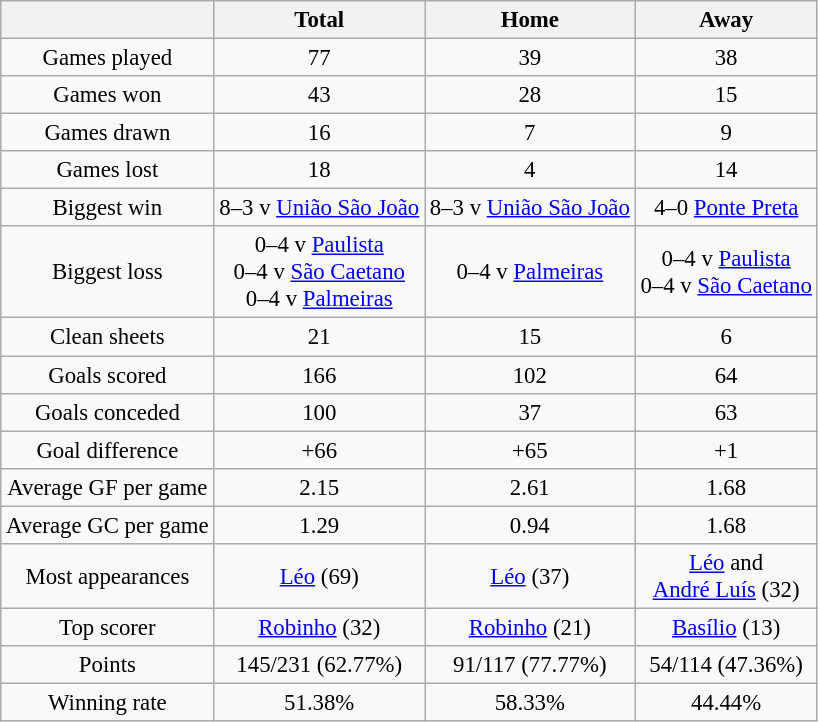<table class="wikitable" style="font-size:95%; text-align:center">
<tr>
<th></th>
<th>Total</th>
<th>Home</th>
<th>Away</th>
</tr>
<tr>
<td>Games played</td>
<td>77</td>
<td>39</td>
<td>38</td>
</tr>
<tr>
<td>Games won</td>
<td>43</td>
<td>28</td>
<td>15</td>
</tr>
<tr>
<td>Games drawn</td>
<td>16</td>
<td>7</td>
<td>9</td>
</tr>
<tr>
<td>Games lost</td>
<td>18</td>
<td>4</td>
<td>14</td>
</tr>
<tr>
<td>Biggest win</td>
<td>8–3 v <a href='#'>União São João</a></td>
<td>8–3 v <a href='#'>União São João</a></td>
<td>4–0 <a href='#'>Ponte Preta</a></td>
</tr>
<tr>
<td>Biggest loss</td>
<td>0–4 v <a href='#'>Paulista</a><br>0–4 v <a href='#'>São Caetano</a><br>0–4 v <a href='#'>Palmeiras</a></td>
<td>0–4 v <a href='#'>Palmeiras</a></td>
<td>0–4 v <a href='#'>Paulista</a><br>0–4 v <a href='#'>São Caetano</a></td>
</tr>
<tr>
<td>Clean sheets</td>
<td>21</td>
<td>15</td>
<td>6</td>
</tr>
<tr>
<td>Goals scored</td>
<td>166</td>
<td>102</td>
<td>64</td>
</tr>
<tr>
<td>Goals conceded</td>
<td>100</td>
<td>37</td>
<td>63</td>
</tr>
<tr>
<td>Goal difference</td>
<td>+66</td>
<td>+65</td>
<td>+1</td>
</tr>
<tr>
<td>Average GF per game</td>
<td>2.15</td>
<td>2.61</td>
<td>1.68</td>
</tr>
<tr>
<td>Average GC per game</td>
<td>1.29</td>
<td>0.94</td>
<td>1.68</td>
</tr>
<tr>
<td>Most appearances</td>
<td><a href='#'>Léo</a> (69)</td>
<td><a href='#'>Léo</a> (37)</td>
<td><a href='#'>Léo</a> and<br><a href='#'>André Luís</a> (32)</td>
</tr>
<tr>
<td>Top scorer</td>
<td><a href='#'>Robinho</a> (32)</td>
<td><a href='#'>Robinho</a> (21)</td>
<td><a href='#'>Basílio</a> (13)</td>
</tr>
<tr>
<td>Points</td>
<td>145/231 (62.77%)</td>
<td>91/117 (77.77%)</td>
<td>54/114 (47.36%)</td>
</tr>
<tr>
<td>Winning rate</td>
<td>51.38%</td>
<td>58.33%</td>
<td>44.44%</td>
</tr>
</table>
